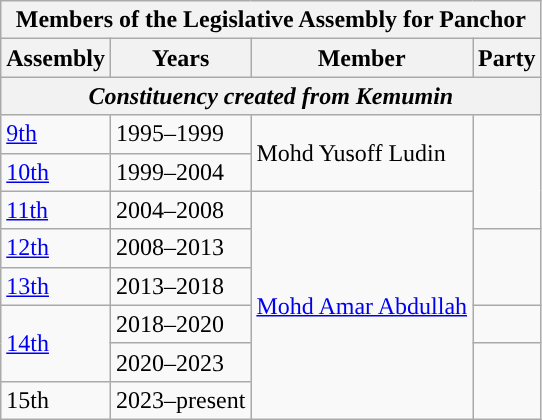<table class="wikitable">
<tr>
<th colspan="4">Members of the Legislative Assembly for Panchor</th>
</tr>
<tr>
<th>Assembly</th>
<th>Years</th>
<th>Member</th>
<th>Party</th>
</tr>
<tr>
<th colspan="4" align="center"><em>Constituency created from Kemumin</em></th>
</tr>
<tr>
<td><a href='#'>9th</a></td>
<td>1995–1999</td>
<td rowspan="2">Mohd Yusoff Ludin</td>
<td rowspan="3"></td>
</tr>
<tr>
<td><a href='#'>10th</a></td>
<td>1999–2004</td>
</tr>
<tr>
<td><a href='#'>11th</a></td>
<td>2004–2008</td>
<td rowspan="6"><a href='#'>Mohd Amar Abdullah</a></td>
</tr>
<tr>
<td><a href='#'>12th</a></td>
<td>2008–2013</td>
<td rowspan=2></td>
</tr>
<tr>
<td><a href='#'>13th</a></td>
<td>2013–2018</td>
</tr>
<tr>
<td rowspan="2"><a href='#'>14th</a></td>
<td>2018–2020</td>
<td></td>
</tr>
<tr>
<td>2020–2023</td>
<td rowspan=2></td>
</tr>
<tr>
<td>15th</td>
<td>2023–present</td>
</tr>
</table>
